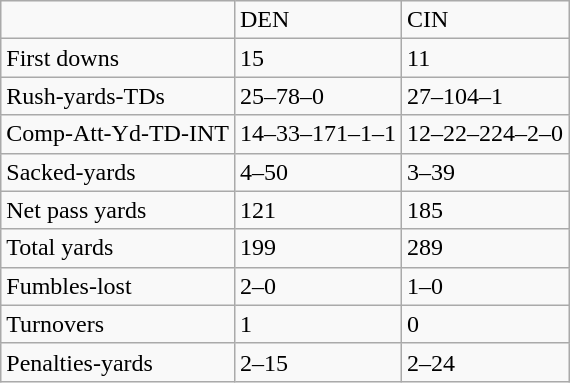<table class="wikitable">
<tr>
<td></td>
<td>DEN</td>
<td>CIN</td>
</tr>
<tr>
<td>First downs</td>
<td>15</td>
<td>11</td>
</tr>
<tr>
<td>Rush-yards-TDs</td>
<td>25–78–0</td>
<td>27–104–1</td>
</tr>
<tr>
<td>Comp-Att-Yd-TD-INT</td>
<td>14–33–171–1–1</td>
<td>12–22–224–2–0</td>
</tr>
<tr>
<td>Sacked-yards</td>
<td>4–50</td>
<td>3–39</td>
</tr>
<tr>
<td>Net pass yards</td>
<td>121</td>
<td>185</td>
</tr>
<tr>
<td>Total yards</td>
<td>199</td>
<td>289</td>
</tr>
<tr>
<td>Fumbles-lost</td>
<td>2–0</td>
<td>1–0</td>
</tr>
<tr>
<td>Turnovers</td>
<td>1</td>
<td>0</td>
</tr>
<tr>
<td>Penalties-yards</td>
<td>2–15</td>
<td>2–24</td>
</tr>
</table>
